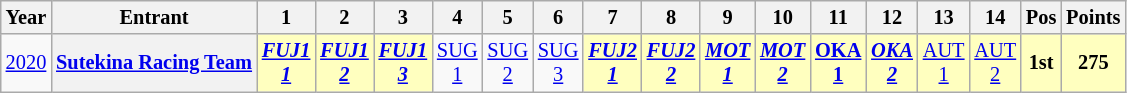<table class="wikitable" style="text-align:center; font-size:85%">
<tr>
<th>Year</th>
<th>Entrant</th>
<th>1</th>
<th>2</th>
<th>3</th>
<th>4</th>
<th>5</th>
<th>6</th>
<th>7</th>
<th>8</th>
<th>9</th>
<th>10</th>
<th>11</th>
<th>12</th>
<th>13</th>
<th>14</th>
<th>Pos</th>
<th>Points</th>
</tr>
<tr>
<td><a href='#'>2020</a></td>
<th nowrap><a href='#'>Sutekina Racing Team</a></th>
<td style="background:#FFFFBF;"><strong><em><a href='#'>FUJ1<br>1</a></em></strong><br></td>
<td style="background:#FFFFBF;"><strong><em><a href='#'>FUJ1<br>2</a></em></strong><br></td>
<td style="background:#FFFFBF;"><strong><em><a href='#'>FUJ1<br>3</a></em></strong><br></td>
<td style="background:#;"><a href='#'>SUG<br>1</a></td>
<td style="background:#;"><a href='#'>SUG<br>2</a></td>
<td style="background:#;"><a href='#'>SUG<br>3</a></td>
<td style="background:#FFFFBF;"><strong><em><a href='#'>FUJ2<br>1</a></em></strong><br></td>
<td style="background:#FFFFBF;"><strong><em><a href='#'>FUJ2<br>2</a></em></strong><br></td>
<td style="background:#FFFFBF;"><strong><em><a href='#'>MOT<br>1</a></em></strong><br></td>
<td style="background:#FFFFBF;"><strong><em><a href='#'>MOT<br>2</a></em></strong><br></td>
<td style="background:#FFFFBF;"><strong><a href='#'>OKA<br>1</a></strong><br></td>
<td style="background:#FFFFBF;"><strong><em><a href='#'>OKA<br>2</a></em></strong><br></td>
<td style="background:#FFFFBF;"><a href='#'>AUT<br>1</a><br></td>
<td style="background:#FFFFBF;"><a href='#'>AUT<br>2</a><br></td>
<th style="background:#FFFFBF;">1st</th>
<th style="background:#FFFFBF;">275</th>
</tr>
</table>
